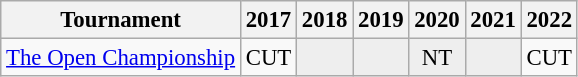<table class="wikitable" style="font-size:95%;text-align:center;">
<tr>
<th>Tournament</th>
<th>2017</th>
<th>2018</th>
<th>2019</th>
<th>2020</th>
<th>2021</th>
<th>2022</th>
</tr>
<tr>
<td align=left><a href='#'>The Open Championship</a></td>
<td>CUT</td>
<td style="background:#eeeeee;"></td>
<td style="background:#eeeeee;"></td>
<td style="background:#eeeeee;">NT</td>
<td style="background:#eeeeee;"></td>
<td>CUT</td>
</tr>
</table>
